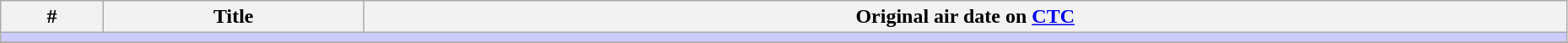<table class="wikitable" width="98%">
<tr>
<th>#</th>
<th>Title</th>
<th>Original air date on <a href='#'>CTC</a></th>
</tr>
<tr>
<td colspan="150" bgcolor="#CCF"></td>
</tr>
<tr>
</tr>
</table>
